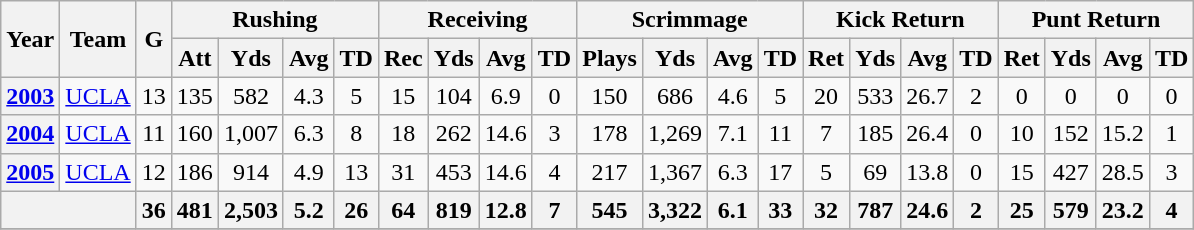<table class="wikitable" style="text-align: center;">
<tr>
<th rowspan="2">Year</th>
<th rowspan="2">Team</th>
<th rowspan="2">G</th>
<th colspan="4">Rushing</th>
<th colspan="4">Receiving</th>
<th colspan="4">Scrimmage</th>
<th colspan="4">Kick Return</th>
<th colspan="4">Punt Return</th>
</tr>
<tr>
<th>Att</th>
<th>Yds</th>
<th>Avg</th>
<th>TD</th>
<th>Rec</th>
<th>Yds</th>
<th>Avg</th>
<th>TD</th>
<th>Plays</th>
<th>Yds</th>
<th>Avg</th>
<th>TD</th>
<th>Ret</th>
<th>Yds</th>
<th>Avg</th>
<th>TD</th>
<th>Ret</th>
<th>Yds</th>
<th>Avg</th>
<th>TD</th>
</tr>
<tr>
<th><a href='#'>2003</a></th>
<td><a href='#'>UCLA</a></td>
<td>13</td>
<td>135</td>
<td>582</td>
<td>4.3</td>
<td>5</td>
<td>15</td>
<td>104</td>
<td>6.9</td>
<td>0</td>
<td>150</td>
<td>686</td>
<td>4.6</td>
<td>5</td>
<td>20</td>
<td>533</td>
<td>26.7</td>
<td>2</td>
<td>0</td>
<td>0</td>
<td>0</td>
<td>0</td>
</tr>
<tr>
<th><a href='#'>2004</a></th>
<td><a href='#'>UCLA</a></td>
<td>11</td>
<td>160</td>
<td>1,007</td>
<td>6.3</td>
<td>8</td>
<td>18</td>
<td>262</td>
<td>14.6</td>
<td>3</td>
<td>178</td>
<td>1,269</td>
<td>7.1</td>
<td>11</td>
<td>7</td>
<td>185</td>
<td>26.4</td>
<td>0</td>
<td>10</td>
<td>152</td>
<td>15.2</td>
<td>1</td>
</tr>
<tr>
<th><a href='#'>2005</a></th>
<td><a href='#'>UCLA</a></td>
<td>12</td>
<td>186</td>
<td>914</td>
<td>4.9</td>
<td>13</td>
<td>31</td>
<td>453</td>
<td>14.6</td>
<td>4</td>
<td>217</td>
<td>1,367</td>
<td>6.3</td>
<td>17</td>
<td>5</td>
<td>69</td>
<td>13.8</td>
<td>0</td>
<td>15</td>
<td>427</td>
<td>28.5</td>
<td>3</td>
</tr>
<tr>
<th colspan=2></th>
<th>36</th>
<th>481</th>
<th>2,503</th>
<th>5.2</th>
<th>26</th>
<th>64</th>
<th>819</th>
<th>12.8</th>
<th>7</th>
<th>545</th>
<th>3,322</th>
<th>6.1</th>
<th>33</th>
<th>32</th>
<th>787</th>
<th>24.6</th>
<th>2</th>
<th>25</th>
<th>579</th>
<th>23.2</th>
<th>4</th>
</tr>
<tr>
</tr>
</table>
